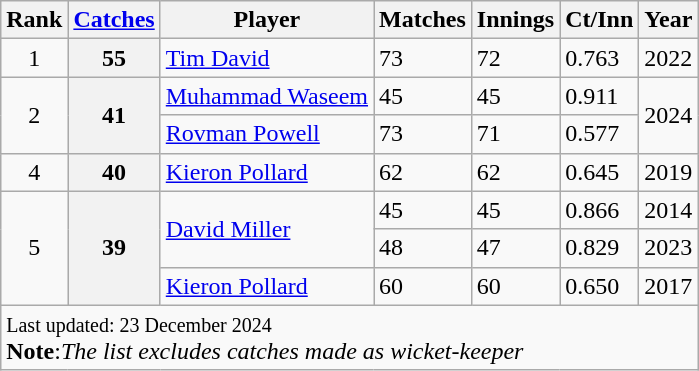<table class="wikitable plainrowheaders sortable">
<tr>
<th scope="col">Rank</th>
<th scope="col"><a href='#'>Catches</a></th>
<th scope="col">Player</th>
<th scope="col">Matches</th>
<th scope="col">Innings</th>
<th scope="col">Ct/Inn</th>
<th scope="col">Year</th>
</tr>
<tr>
<td align=center>1</td>
<th>55</th>
<td> <a href='#'>Tim David</a></td>
<td>73</td>
<td>72</td>
<td>0.763</td>
<td>2022</td>
</tr>
<tr>
<td align=center rowspan=2>2</td>
<th rowspan=2>41</th>
<td> <a href='#'>Muhammad Waseem</a></td>
<td>45</td>
<td>45</td>
<td>0.911</td>
<td rowspan=2>2024</td>
</tr>
<tr>
<td> <a href='#'>Rovman Powell</a></td>
<td>73</td>
<td>71</td>
<td>0.577</td>
</tr>
<tr>
<td align=center>4</td>
<th>40</th>
<td> <a href='#'>Kieron Pollard</a></td>
<td>62</td>
<td>62</td>
<td>0.645</td>
<td>2019</td>
</tr>
<tr>
<td align=center rowspan=3>5</td>
<th rowspan=3>39</th>
<td rowspan=2> <a href='#'>David Miller</a></td>
<td>45</td>
<td>45</td>
<td>0.866</td>
<td>2014</td>
</tr>
<tr>
<td>48</td>
<td>47</td>
<td>0.829</td>
<td>2023</td>
</tr>
<tr>
<td> <a href='#'>Kieron Pollard</a></td>
<td>60</td>
<td>60</td>
<td>0.650</td>
<td>2017</td>
</tr>
<tr>
<td scope="row" colspan=7><small> Last updated: 23 December 2024</small><br><strong>Note</strong>:<em>The list excludes catches made as wicket-keeper</em></td>
</tr>
</table>
